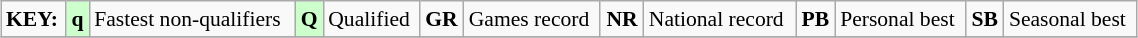<table class="wikitable" style="margin:0.5em auto; font-size:90%;position:relative;" width=60%>
<tr>
<td><strong>KEY:</strong></td>
<td bgcolor=ccffcc align=center><strong>q</strong></td>
<td>Fastest non-qualifiers</td>
<td bgcolor=ccffcc align=center><strong>Q</strong></td>
<td>Qualified</td>
<td align=center><strong>GR</strong></td>
<td>Games record</td>
<td align=center><strong>NR</strong></td>
<td>National record</td>
<td align=center><strong>PB</strong></td>
<td>Personal best</td>
<td align=center><strong>SB</strong></td>
<td>Seasonal best</td>
</tr>
<tr>
</tr>
</table>
